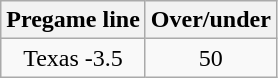<table class="wikitable" style="margin-left: auto; margin-right: auto; border: none; display: inline-table;">
<tr align="center">
<th style=>Pregame line</th>
<th style=>Over/under</th>
</tr>
<tr align="center">
<td>Texas -3.5</td>
<td>50</td>
</tr>
</table>
